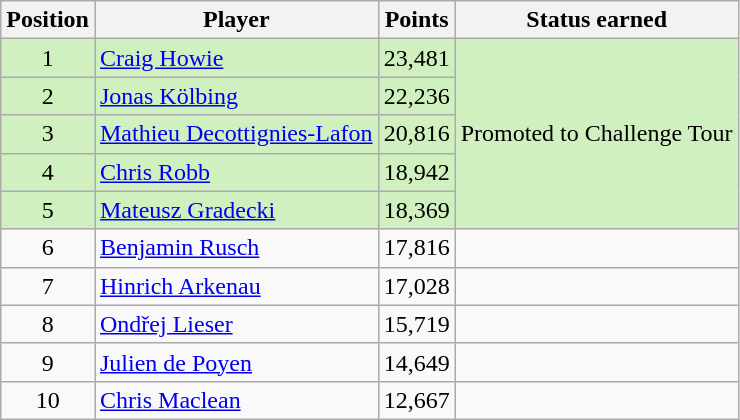<table class=wikitable>
<tr>
<th>Position</th>
<th>Player</th>
<th>Points</th>
<th>Status earned</th>
</tr>
<tr style="background:#D0F0C0;">
<td align=center>1</td>
<td> <a href='#'>Craig Howie</a></td>
<td>23,481</td>
<td rowspan=5>Promoted to Challenge Tour</td>
</tr>
<tr style="background:#D0F0C0;">
<td align=center>2</td>
<td> <a href='#'>Jonas Kölbing</a></td>
<td>22,236</td>
</tr>
<tr style="background:#D0F0C0;">
<td align=center>3</td>
<td> <a href='#'>Mathieu Decottignies-Lafon</a></td>
<td>20,816</td>
</tr>
<tr style="background:#D0F0C0;">
<td align=center>4</td>
<td> <a href='#'>Chris Robb</a></td>
<td>18,942</td>
</tr>
<tr style="background:#D0F0C0;">
<td align=center>5</td>
<td> <a href='#'>Mateusz Gradecki</a></td>
<td>18,369</td>
</tr>
<tr>
<td align=center>6</td>
<td> <a href='#'>Benjamin Rusch</a></td>
<td>17,816</td>
<td></td>
</tr>
<tr>
<td align=center>7</td>
<td> <a href='#'>Hinrich Arkenau</a></td>
<td>17,028</td>
<td></td>
</tr>
<tr>
<td align=center>8</td>
<td> <a href='#'>Ondřej Lieser</a></td>
<td>15,719</td>
<td></td>
</tr>
<tr>
<td align=center>9</td>
<td> <a href='#'>Julien de Poyen</a></td>
<td>14,649</td>
<td></td>
</tr>
<tr>
<td align=center>10</td>
<td> <a href='#'>Chris Maclean</a></td>
<td>12,667</td>
<td></td>
</tr>
</table>
